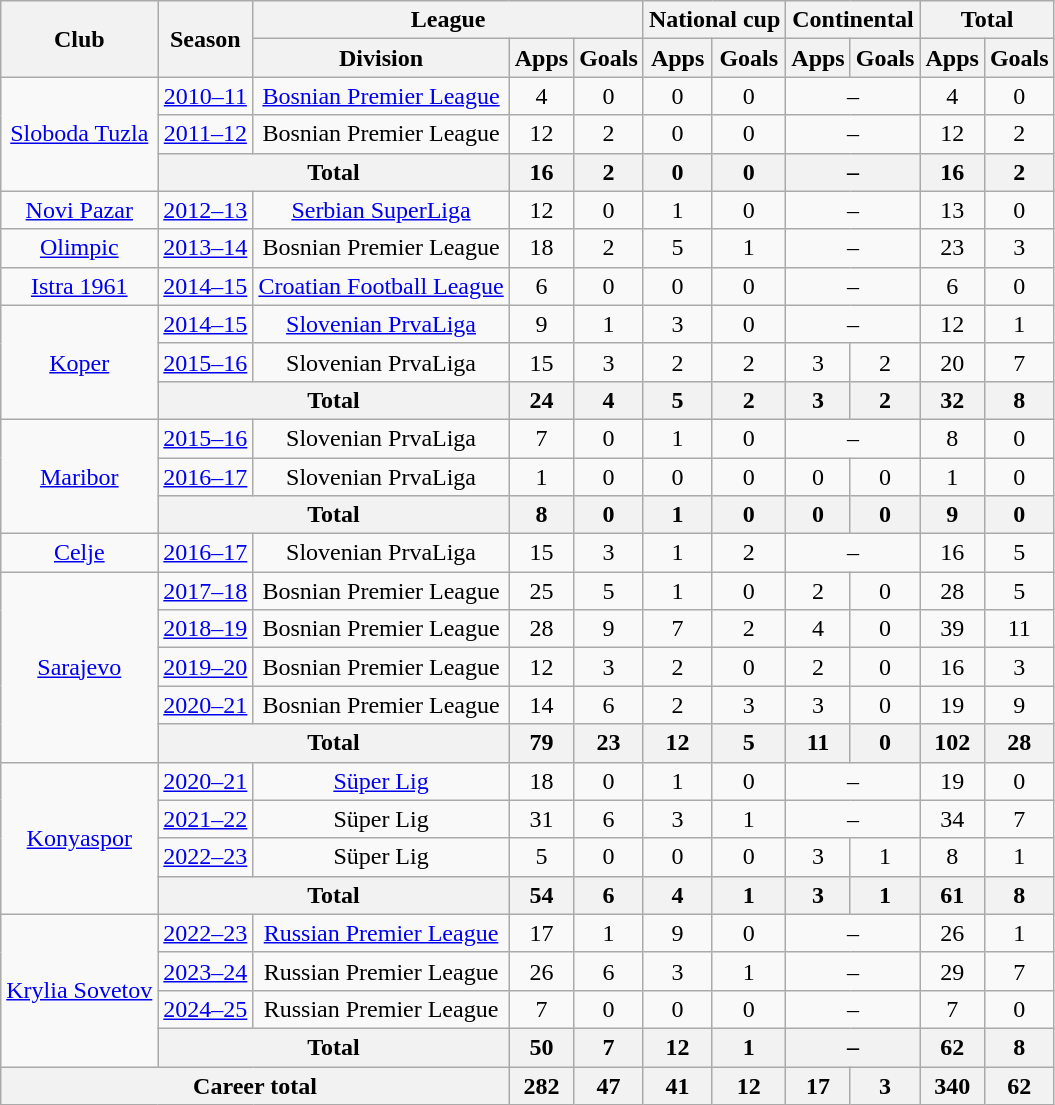<table class="wikitable" style="text-align:center">
<tr>
<th rowspan=2>Club</th>
<th rowspan=2>Season</th>
<th colspan=3>League</th>
<th colspan=2>National cup</th>
<th colspan=2>Continental</th>
<th colspan=2>Total</th>
</tr>
<tr>
<th>Division</th>
<th>Apps</th>
<th>Goals</th>
<th>Apps</th>
<th>Goals</th>
<th>Apps</th>
<th>Goals</th>
<th>Apps</th>
<th>Goals</th>
</tr>
<tr>
<td rowspan=3><a href='#'>Sloboda Tuzla</a></td>
<td><a href='#'>2010–11</a></td>
<td><a href='#'>Bosnian Premier League</a></td>
<td>4</td>
<td>0</td>
<td>0</td>
<td>0</td>
<td colspan=2>–</td>
<td>4</td>
<td>0</td>
</tr>
<tr>
<td><a href='#'>2011–12</a></td>
<td>Bosnian Premier League</td>
<td>12</td>
<td>2</td>
<td>0</td>
<td>0</td>
<td colspan=2>–</td>
<td>12</td>
<td>2</td>
</tr>
<tr>
<th colspan=2>Total</th>
<th>16</th>
<th>2</th>
<th>0</th>
<th>0</th>
<th colspan=2>–</th>
<th>16</th>
<th>2</th>
</tr>
<tr>
<td><a href='#'>Novi Pazar</a></td>
<td><a href='#'>2012–13</a></td>
<td><a href='#'>Serbian SuperLiga</a></td>
<td>12</td>
<td>0</td>
<td>1</td>
<td>0</td>
<td colspan=2>–</td>
<td>13</td>
<td>0</td>
</tr>
<tr>
<td><a href='#'>Olimpic</a></td>
<td><a href='#'>2013–14</a></td>
<td>Bosnian Premier League</td>
<td>18</td>
<td>2</td>
<td>5</td>
<td>1</td>
<td colspan=2>–</td>
<td>23</td>
<td>3</td>
</tr>
<tr>
<td><a href='#'>Istra 1961</a></td>
<td><a href='#'>2014–15</a></td>
<td><a href='#'>Croatian Football League</a></td>
<td>6</td>
<td>0</td>
<td>0</td>
<td>0</td>
<td colspan=2>–</td>
<td>6</td>
<td>0</td>
</tr>
<tr>
<td rowspan=3><a href='#'>Koper</a></td>
<td><a href='#'>2014–15</a></td>
<td><a href='#'>Slovenian PrvaLiga</a></td>
<td>9</td>
<td>1</td>
<td>3</td>
<td>0</td>
<td colspan=2>–</td>
<td>12</td>
<td>1</td>
</tr>
<tr>
<td><a href='#'>2015–16</a></td>
<td>Slovenian PrvaLiga</td>
<td>15</td>
<td>3</td>
<td>2</td>
<td>2</td>
<td>3</td>
<td>2</td>
<td>20</td>
<td>7</td>
</tr>
<tr>
<th colspan=2>Total</th>
<th>24</th>
<th>4</th>
<th>5</th>
<th>2</th>
<th>3</th>
<th>2</th>
<th>32</th>
<th>8</th>
</tr>
<tr>
<td rowspan=3><a href='#'>Maribor</a></td>
<td><a href='#'>2015–16</a></td>
<td>Slovenian PrvaLiga</td>
<td>7</td>
<td>0</td>
<td>1</td>
<td>0</td>
<td colspan=2>–</td>
<td>8</td>
<td>0</td>
</tr>
<tr>
<td><a href='#'>2016–17</a></td>
<td>Slovenian PrvaLiga</td>
<td>1</td>
<td>0</td>
<td>0</td>
<td>0</td>
<td>0</td>
<td>0</td>
<td>1</td>
<td>0</td>
</tr>
<tr>
<th colspan=2>Total</th>
<th>8</th>
<th>0</th>
<th>1</th>
<th>0</th>
<th>0</th>
<th>0</th>
<th>9</th>
<th>0</th>
</tr>
<tr>
<td><a href='#'>Celje</a></td>
<td><a href='#'>2016–17</a></td>
<td>Slovenian PrvaLiga</td>
<td>15</td>
<td>3</td>
<td>1</td>
<td>2</td>
<td colspan=2>–</td>
<td>16</td>
<td>5</td>
</tr>
<tr>
<td rowspan=5><a href='#'>Sarajevo</a></td>
<td><a href='#'>2017–18</a></td>
<td>Bosnian Premier League</td>
<td>25</td>
<td>5</td>
<td>1</td>
<td>0</td>
<td>2</td>
<td>0</td>
<td>28</td>
<td>5</td>
</tr>
<tr>
<td><a href='#'>2018–19</a></td>
<td>Bosnian Premier League</td>
<td>28</td>
<td>9</td>
<td>7</td>
<td>2</td>
<td>4</td>
<td>0</td>
<td>39</td>
<td>11</td>
</tr>
<tr>
<td><a href='#'>2019–20</a></td>
<td>Bosnian Premier League</td>
<td>12</td>
<td>3</td>
<td>2</td>
<td>0</td>
<td>2</td>
<td>0</td>
<td>16</td>
<td>3</td>
</tr>
<tr>
<td><a href='#'>2020–21</a></td>
<td>Bosnian Premier League</td>
<td>14</td>
<td>6</td>
<td>2</td>
<td>3</td>
<td>3</td>
<td>0</td>
<td>19</td>
<td>9</td>
</tr>
<tr>
<th colspan=2>Total</th>
<th>79</th>
<th>23</th>
<th>12</th>
<th>5</th>
<th>11</th>
<th>0</th>
<th>102</th>
<th>28</th>
</tr>
<tr>
<td rowspan=4><a href='#'>Konyaspor</a></td>
<td><a href='#'>2020–21</a></td>
<td><a href='#'>Süper Lig</a></td>
<td>18</td>
<td>0</td>
<td>1</td>
<td>0</td>
<td colspan=2>–</td>
<td>19</td>
<td>0</td>
</tr>
<tr>
<td><a href='#'>2021–22</a></td>
<td>Süper Lig</td>
<td>31</td>
<td>6</td>
<td>3</td>
<td>1</td>
<td colspan=2>–</td>
<td>34</td>
<td>7</td>
</tr>
<tr>
<td><a href='#'>2022–23</a></td>
<td>Süper Lig</td>
<td>5</td>
<td>0</td>
<td>0</td>
<td>0</td>
<td>3</td>
<td>1</td>
<td>8</td>
<td>1</td>
</tr>
<tr>
<th colspan=2>Total</th>
<th>54</th>
<th>6</th>
<th>4</th>
<th>1</th>
<th>3</th>
<th>1</th>
<th>61</th>
<th>8</th>
</tr>
<tr>
<td rowspan=4><a href='#'>Krylia Sovetov</a></td>
<td><a href='#'>2022–23</a></td>
<td><a href='#'>Russian Premier League</a></td>
<td>17</td>
<td>1</td>
<td>9</td>
<td>0</td>
<td colspan=2>–</td>
<td>26</td>
<td>1</td>
</tr>
<tr>
<td><a href='#'>2023–24</a></td>
<td>Russian Premier League</td>
<td>26</td>
<td>6</td>
<td>3</td>
<td>1</td>
<td colspan=2>–</td>
<td>29</td>
<td>7</td>
</tr>
<tr>
<td><a href='#'>2024–25</a></td>
<td>Russian Premier League</td>
<td>7</td>
<td>0</td>
<td>0</td>
<td>0</td>
<td colspan=2>–</td>
<td>7</td>
<td>0</td>
</tr>
<tr>
<th colspan=2>Total</th>
<th>50</th>
<th>7</th>
<th>12</th>
<th>1</th>
<th colspan=2>–</th>
<th>62</th>
<th>8</th>
</tr>
<tr>
<th colspan=3>Career total</th>
<th>282</th>
<th>47</th>
<th>41</th>
<th>12</th>
<th>17</th>
<th>3</th>
<th>340</th>
<th>62</th>
</tr>
</table>
